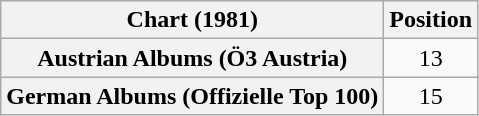<table class="wikitable plainrowheaders sortable">
<tr>
<th>Chart (1981)</th>
<th>Position</th>
</tr>
<tr>
<th scope="row">Austrian Albums (Ö3 Austria)</th>
<td align=center>13</td>
</tr>
<tr>
<th scope="row">German Albums (Offizielle Top 100)</th>
<td align=center>15</td>
</tr>
</table>
